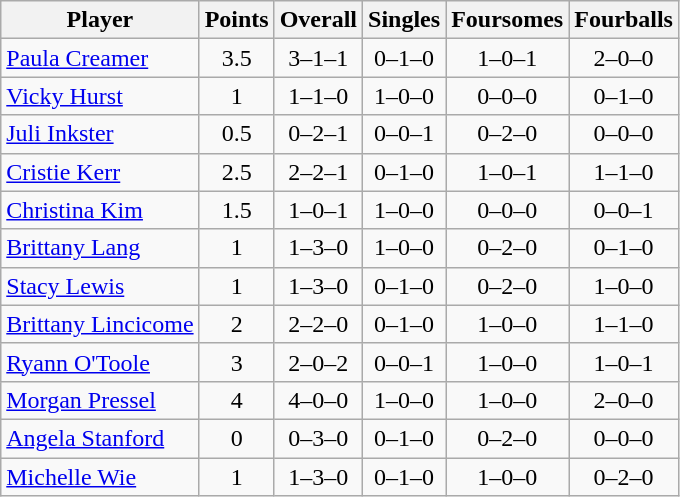<table class="wikitable sortable" style="text-align:center">
<tr>
<th>Player</th>
<th>Points</th>
<th>Overall</th>
<th>Singles</th>
<th>Foursomes</th>
<th>Fourballs</th>
</tr>
<tr>
<td align=left><a href='#'>Paula Creamer</a></td>
<td>3.5</td>
<td>3–1–1</td>
<td>0–1–0</td>
<td>1–0–1</td>
<td>2–0–0</td>
</tr>
<tr>
<td align=left><a href='#'>Vicky Hurst</a></td>
<td>1</td>
<td>1–1–0</td>
<td>1–0–0</td>
<td>0–0–0</td>
<td>0–1–0</td>
</tr>
<tr>
<td align=left><a href='#'>Juli Inkster</a></td>
<td>0.5</td>
<td>0–2–1</td>
<td>0–0–1</td>
<td>0–2–0</td>
<td>0–0–0</td>
</tr>
<tr>
<td align=left><a href='#'>Cristie Kerr</a></td>
<td>2.5</td>
<td>2–2–1</td>
<td>0–1–0</td>
<td>1–0–1</td>
<td>1–1–0</td>
</tr>
<tr>
<td align=left><a href='#'>Christina Kim</a></td>
<td>1.5</td>
<td>1–0–1</td>
<td>1–0–0</td>
<td>0–0–0</td>
<td>0–0–1</td>
</tr>
<tr>
<td align=left><a href='#'>Brittany Lang</a></td>
<td>1</td>
<td>1–3–0</td>
<td>1–0–0</td>
<td>0–2–0</td>
<td>0–1–0</td>
</tr>
<tr>
<td align=left><a href='#'>Stacy Lewis</a></td>
<td>1</td>
<td>1–3–0</td>
<td>0–1–0</td>
<td>0–2–0</td>
<td>1–0–0</td>
</tr>
<tr>
<td align=left><a href='#'>Brittany Lincicome</a></td>
<td>2</td>
<td>2–2–0</td>
<td>0–1–0</td>
<td>1–0–0</td>
<td>1–1–0</td>
</tr>
<tr>
<td align=left><a href='#'>Ryann O'Toole</a></td>
<td>3</td>
<td>2–0–2</td>
<td>0–0–1</td>
<td>1–0–0</td>
<td>1–0–1</td>
</tr>
<tr>
<td align=left><a href='#'>Morgan Pressel</a></td>
<td>4</td>
<td>4–0–0</td>
<td>1–0–0</td>
<td>1–0–0</td>
<td>2–0–0</td>
</tr>
<tr>
<td align=left><a href='#'>Angela Stanford</a></td>
<td>0</td>
<td>0–3–0</td>
<td>0–1–0</td>
<td>0–2–0</td>
<td>0–0–0</td>
</tr>
<tr>
<td align=left><a href='#'>Michelle Wie</a></td>
<td>1</td>
<td>1–3–0</td>
<td>0–1–0</td>
<td>1–0–0</td>
<td>0–2–0</td>
</tr>
</table>
